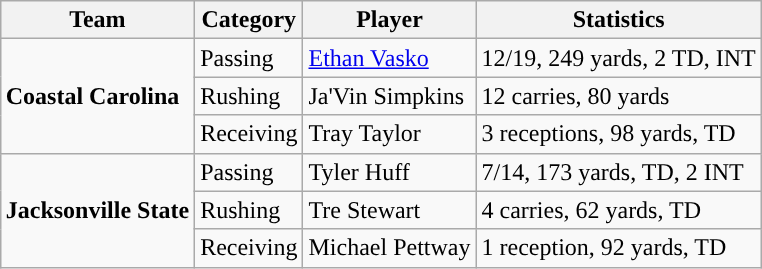<table class="wikitable" style="float: right;">
<tr>
<th>Team</th>
<th>Category</th>
<th>Player</th>
<th>Statistics</th>
</tr>
<tr>
<td rowspan=3><strong>Coastal Carolina</strong></td>
<td>Passing</td>
<td><a href='#'>Ethan Vasko</a></td>
<td>12/19, 249 yards, 2 TD, INT</td>
</tr>
<tr>
<td>Rushing</td>
<td>Ja'Vin Simpkins</td>
<td>12 carries, 80 yards</td>
</tr>
<tr>
<td>Receiving</td>
<td>Tray Taylor</td>
<td>3 receptions, 98 yards, TD</td>
</tr>
<tr>
<td rowspan=3><strong>Jacksonville State</strong></td>
<td>Passing</td>
<td>Tyler Huff</td>
<td>7/14, 173 yards, TD, 2 INT</td>
</tr>
<tr>
<td>Rushing</td>
<td>Tre Stewart</td>
<td>4 carries, 62 yards, TD</td>
</tr>
<tr>
<td>Receiving</td>
<td>Michael Pettway</td>
<td>1 reception, 92 yards, TD</td>
</tr>
</table>
